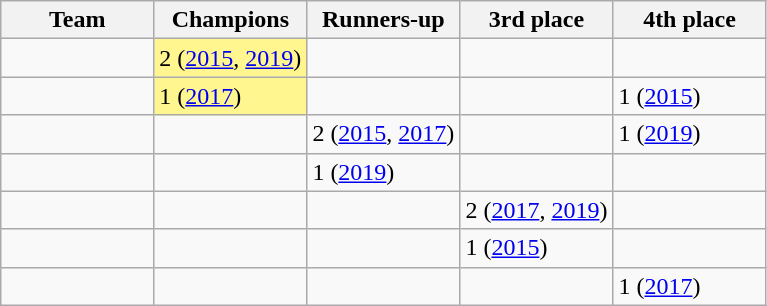<table class="wikitable">
<tr>
<th style="width:20%">Team</th>
<th style="width:20%">Champions</th>
<th style="width:20%">Runners-up</th>
<th style="width:20%">3rd place</th>
<th style="width:20%">4th place</th>
</tr>
<tr>
<td></td>
<td style=background:#FFF68F>2 (<a href='#'>2015</a>, <a href='#'>2019</a>)</td>
<td></td>
<td></td>
<td></td>
</tr>
<tr>
<td></td>
<td style=background:#FFF68F>1 (<a href='#'>2017</a>)</td>
<td></td>
<td></td>
<td>1 (<a href='#'>2015</a>)</td>
</tr>
<tr>
<td></td>
<td></td>
<td>2 (<a href='#'>2015</a>, <a href='#'>2017</a>)</td>
<td></td>
<td>1 (<a href='#'>2019</a>)</td>
</tr>
<tr>
<td></td>
<td></td>
<td>1 (<a href='#'>2019</a>)</td>
<td></td>
<td></td>
</tr>
<tr>
<td></td>
<td></td>
<td></td>
<td>2 (<a href='#'>2017</a>, <a href='#'>2019</a>)</td>
<td></td>
</tr>
<tr>
<td></td>
<td></td>
<td></td>
<td>1 (<a href='#'>2015</a>)</td>
<td></td>
</tr>
<tr>
<td></td>
<td></td>
<td></td>
<td></td>
<td>1 (<a href='#'>2017</a>)</td>
</tr>
</table>
